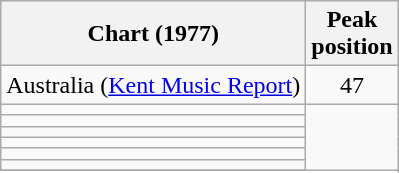<table class="wikitable sortable">
<tr>
<th align="left">Chart (1977)</th>
<th align="center">Peak<br>position</th>
</tr>
<tr>
<td align="left">Australia (<a href='#'>Kent Music Report</a>)</td>
<td style="text-align:center;">47</td>
</tr>
<tr>
<td></td>
</tr>
<tr>
<td></td>
</tr>
<tr>
<td></td>
</tr>
<tr>
<td></td>
</tr>
<tr>
<td></td>
</tr>
<tr>
<td></td>
</tr>
<tr>
</tr>
</table>
